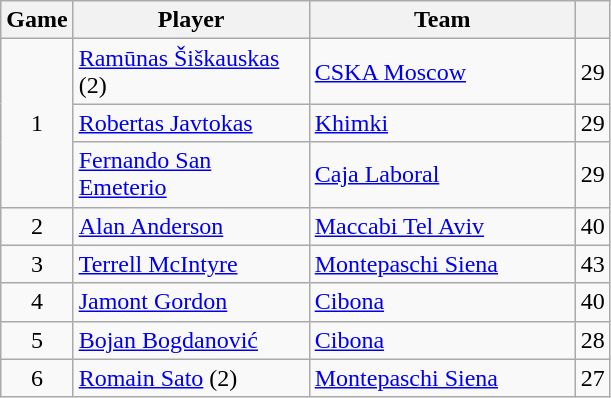<table class="wikitable sortable" style="text-align: center;">
<tr>
<th style="text-align:center;">Game</th>
<th style="text-align:center; width:150px;">Player</th>
<th style="text-align:center; width:170px;">Team</th>
<th style="text-align:center;"></th>
</tr>
<tr>
<td rowspan=3>1</td>
<td align="left"> <a href='#'>Ramūnas Šiškauskas</a> (2)</td>
<td align="left"> <a href='#'>CSKA Moscow</a></td>
<td>29</td>
</tr>
<tr>
<td align="left"> <a href='#'>Robertas Javtokas</a></td>
<td align="left"> <a href='#'>Khimki</a></td>
<td>29</td>
</tr>
<tr>
<td align="left"> <a href='#'>Fernando San Emeterio</a></td>
<td align="left"> <a href='#'>Caja Laboral</a></td>
<td>29</td>
</tr>
<tr>
<td>2</td>
<td align="left"> <a href='#'>Alan Anderson</a></td>
<td align="left"> <a href='#'>Maccabi Tel Aviv</a></td>
<td>40</td>
</tr>
<tr>
<td>3</td>
<td align="left"> <a href='#'>Terrell McIntyre</a></td>
<td align="left"> <a href='#'>Montepaschi Siena</a></td>
<td>43</td>
</tr>
<tr>
<td>4</td>
<td align="left"> <a href='#'>Jamont Gordon</a></td>
<td align="left"> <a href='#'>Cibona</a></td>
<td>40</td>
</tr>
<tr>
<td>5</td>
<td align="left"> <a href='#'>Bojan Bogdanović</a></td>
<td align="left"> <a href='#'>Cibona</a></td>
<td>28</td>
</tr>
<tr>
<td>6</td>
<td align="left"> <a href='#'>Romain Sato</a> (2)</td>
<td align="left"> <a href='#'>Montepaschi Siena</a></td>
<td>27</td>
</tr>
</table>
